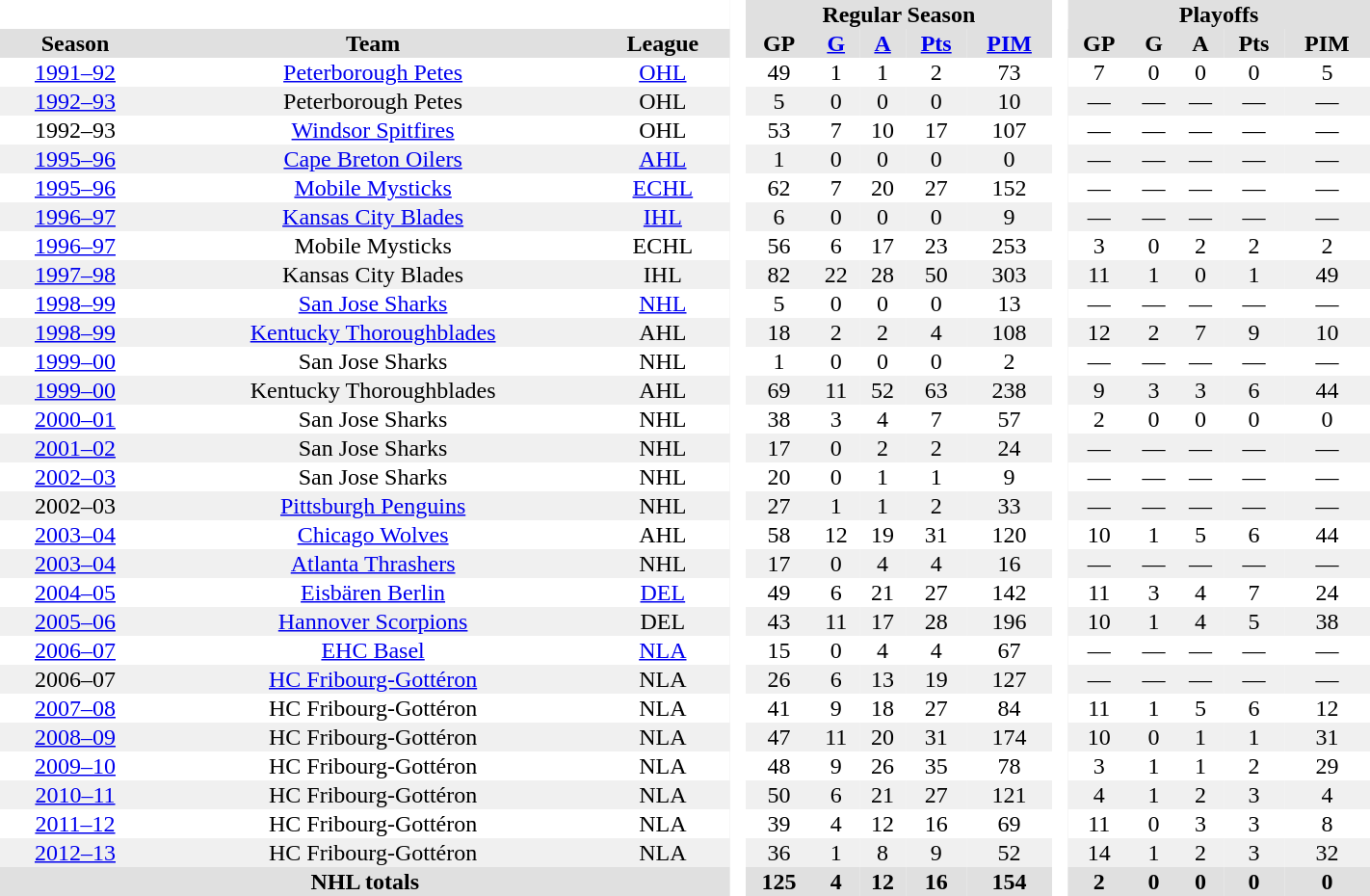<table border="0" cellpadding="1" cellspacing="0" style="text-align:center; width:75%">
<tr bgcolor="#e0e0e0">
<th colspan="3"  bgcolor="#ffffff"> </th>
<th rowspan="99" bgcolor="#ffffff"> </th>
<th colspan="5">Regular Season</th>
<th rowspan="99" bgcolor="#ffffff"> </th>
<th colspan="5">Playoffs</th>
</tr>
<tr bgcolor="#e0e0e0">
<th>Season</th>
<th>Team</th>
<th>League</th>
<th>GP</th>
<th><a href='#'>G</a></th>
<th><a href='#'>A</a></th>
<th><a href='#'>Pts</a></th>
<th><a href='#'>PIM</a></th>
<th>GP</th>
<th>G</th>
<th>A</th>
<th>Pts</th>
<th>PIM</th>
</tr>
<tr>
<td><a href='#'>1991–92</a></td>
<td><a href='#'>Peterborough Petes</a></td>
<td><a href='#'>OHL</a></td>
<td>49</td>
<td>1</td>
<td>1</td>
<td>2</td>
<td>73</td>
<td>7</td>
<td>0</td>
<td>0</td>
<td>0</td>
<td>5</td>
</tr>
<tr bgcolor="#f0f0f0">
<td><a href='#'>1992–93</a></td>
<td>Peterborough Petes</td>
<td>OHL</td>
<td>5</td>
<td>0</td>
<td>0</td>
<td>0</td>
<td>10</td>
<td>—</td>
<td>—</td>
<td>—</td>
<td>—</td>
<td>—</td>
</tr>
<tr>
<td>1992–93</td>
<td><a href='#'>Windsor Spitfires</a></td>
<td>OHL</td>
<td>53</td>
<td>7</td>
<td>10</td>
<td>17</td>
<td>107</td>
<td>—</td>
<td>—</td>
<td>—</td>
<td>—</td>
<td>—</td>
</tr>
<tr bgcolor="#f0f0f0">
<td><a href='#'>1995–96</a></td>
<td><a href='#'>Cape Breton Oilers</a></td>
<td><a href='#'>AHL</a></td>
<td>1</td>
<td>0</td>
<td>0</td>
<td>0</td>
<td>0</td>
<td>—</td>
<td>—</td>
<td>—</td>
<td>—</td>
<td>—</td>
</tr>
<tr>
<td><a href='#'>1995–96</a></td>
<td><a href='#'>Mobile Mysticks</a></td>
<td><a href='#'>ECHL</a></td>
<td>62</td>
<td>7</td>
<td>20</td>
<td>27</td>
<td>152</td>
<td>—</td>
<td>—</td>
<td>—</td>
<td>—</td>
<td>—</td>
</tr>
<tr bgcolor="#f0f0f0">
<td><a href='#'>1996–97</a></td>
<td><a href='#'>Kansas City Blades</a></td>
<td><a href='#'>IHL</a></td>
<td>6</td>
<td>0</td>
<td>0</td>
<td>0</td>
<td>9</td>
<td>—</td>
<td>—</td>
<td>—</td>
<td>—</td>
<td>—</td>
</tr>
<tr>
<td><a href='#'>1996–97</a></td>
<td>Mobile Mysticks</td>
<td>ECHL</td>
<td>56</td>
<td>6</td>
<td>17</td>
<td>23</td>
<td>253</td>
<td>3</td>
<td>0</td>
<td>2</td>
<td>2</td>
<td>2</td>
</tr>
<tr bgcolor="#f0f0f0">
<td><a href='#'>1997–98</a></td>
<td>Kansas City Blades</td>
<td>IHL</td>
<td>82</td>
<td>22</td>
<td>28</td>
<td>50</td>
<td>303</td>
<td>11</td>
<td>1</td>
<td>0</td>
<td>1</td>
<td>49</td>
</tr>
<tr>
<td><a href='#'>1998–99</a></td>
<td><a href='#'>San Jose Sharks</a></td>
<td><a href='#'>NHL</a></td>
<td>5</td>
<td>0</td>
<td>0</td>
<td>0</td>
<td>13</td>
<td>—</td>
<td>—</td>
<td>—</td>
<td>—</td>
<td>—</td>
</tr>
<tr bgcolor="#f0f0f0">
<td><a href='#'>1998–99</a></td>
<td><a href='#'>Kentucky Thoroughblades</a></td>
<td>AHL</td>
<td>18</td>
<td>2</td>
<td>2</td>
<td>4</td>
<td>108</td>
<td>12</td>
<td>2</td>
<td>7</td>
<td>9</td>
<td>10</td>
</tr>
<tr>
<td><a href='#'>1999–00</a></td>
<td>San Jose Sharks</td>
<td>NHL</td>
<td>1</td>
<td>0</td>
<td>0</td>
<td>0</td>
<td>2</td>
<td>—</td>
<td>—</td>
<td>—</td>
<td>—</td>
<td>—</td>
</tr>
<tr bgcolor="#f0f0f0">
<td><a href='#'>1999–00</a></td>
<td>Kentucky Thoroughblades</td>
<td>AHL</td>
<td>69</td>
<td>11</td>
<td>52</td>
<td>63</td>
<td>238</td>
<td>9</td>
<td>3</td>
<td>3</td>
<td>6</td>
<td>44</td>
</tr>
<tr>
<td><a href='#'>2000–01</a></td>
<td>San Jose Sharks</td>
<td>NHL</td>
<td>38</td>
<td>3</td>
<td>4</td>
<td>7</td>
<td>57</td>
<td>2</td>
<td>0</td>
<td>0</td>
<td>0</td>
<td>0</td>
</tr>
<tr bgcolor="#f0f0f0">
<td><a href='#'>2001–02</a></td>
<td>San Jose Sharks</td>
<td>NHL</td>
<td>17</td>
<td>0</td>
<td>2</td>
<td>2</td>
<td>24</td>
<td>—</td>
<td>—</td>
<td>—</td>
<td>—</td>
<td>—</td>
</tr>
<tr>
<td><a href='#'>2002–03</a></td>
<td>San Jose Sharks</td>
<td>NHL</td>
<td>20</td>
<td>0</td>
<td>1</td>
<td>1</td>
<td>9</td>
<td>—</td>
<td>—</td>
<td>—</td>
<td>—</td>
<td>—</td>
</tr>
<tr bgcolor="#f0f0f0">
<td>2002–03</td>
<td><a href='#'>Pittsburgh Penguins</a></td>
<td>NHL</td>
<td>27</td>
<td>1</td>
<td>1</td>
<td>2</td>
<td>33</td>
<td>—</td>
<td>—</td>
<td>—</td>
<td>—</td>
<td>—</td>
</tr>
<tr>
<td><a href='#'>2003–04</a></td>
<td><a href='#'>Chicago Wolves</a></td>
<td>AHL</td>
<td>58</td>
<td>12</td>
<td>19</td>
<td>31</td>
<td>120</td>
<td>10</td>
<td>1</td>
<td>5</td>
<td>6</td>
<td>44</td>
</tr>
<tr bgcolor="#f0f0f0">
<td><a href='#'>2003–04</a></td>
<td><a href='#'>Atlanta Thrashers</a></td>
<td>NHL</td>
<td>17</td>
<td>0</td>
<td>4</td>
<td>4</td>
<td>16</td>
<td>—</td>
<td>—</td>
<td>—</td>
<td>—</td>
<td>—</td>
</tr>
<tr>
<td><a href='#'>2004–05</a></td>
<td><a href='#'>Eisbären Berlin</a></td>
<td><a href='#'>DEL</a></td>
<td>49</td>
<td>6</td>
<td>21</td>
<td>27</td>
<td>142</td>
<td>11</td>
<td>3</td>
<td>4</td>
<td>7</td>
<td>24</td>
</tr>
<tr bgcolor="#f0f0f0">
<td><a href='#'>2005–06</a></td>
<td><a href='#'>Hannover Scorpions</a></td>
<td>DEL</td>
<td>43</td>
<td>11</td>
<td>17</td>
<td>28</td>
<td>196</td>
<td>10</td>
<td>1</td>
<td>4</td>
<td>5</td>
<td>38</td>
</tr>
<tr>
<td><a href='#'>2006–07</a></td>
<td><a href='#'>EHC Basel</a></td>
<td><a href='#'>NLA</a></td>
<td>15</td>
<td>0</td>
<td>4</td>
<td>4</td>
<td>67</td>
<td>—</td>
<td>—</td>
<td>—</td>
<td>—</td>
<td>—</td>
</tr>
<tr bgcolor="#f0f0f0">
<td>2006–07</td>
<td><a href='#'>HC Fribourg-Gottéron</a></td>
<td>NLA</td>
<td>26</td>
<td>6</td>
<td>13</td>
<td>19</td>
<td>127</td>
<td>—</td>
<td>—</td>
<td>—</td>
<td>—</td>
<td>—</td>
</tr>
<tr>
<td><a href='#'>2007–08</a></td>
<td>HC Fribourg-Gottéron</td>
<td>NLA</td>
<td>41</td>
<td>9</td>
<td>18</td>
<td>27</td>
<td>84</td>
<td>11</td>
<td>1</td>
<td>5</td>
<td>6</td>
<td>12</td>
</tr>
<tr bgcolor="#f0f0f0">
<td><a href='#'>2008–09</a></td>
<td>HC Fribourg-Gottéron</td>
<td>NLA</td>
<td>47</td>
<td>11</td>
<td>20</td>
<td>31</td>
<td>174</td>
<td>10</td>
<td>0</td>
<td>1</td>
<td>1</td>
<td>31</td>
</tr>
<tr>
<td><a href='#'>2009–10</a></td>
<td>HC Fribourg-Gottéron</td>
<td>NLA</td>
<td>48</td>
<td>9</td>
<td>26</td>
<td>35</td>
<td>78</td>
<td>3</td>
<td>1</td>
<td>1</td>
<td>2</td>
<td>29</td>
</tr>
<tr bgcolor="#f0f0f0">
<td><a href='#'>2010–11</a></td>
<td>HC Fribourg-Gottéron</td>
<td>NLA</td>
<td>50</td>
<td>6</td>
<td>21</td>
<td>27</td>
<td>121</td>
<td>4</td>
<td>1</td>
<td>2</td>
<td>3</td>
<td>4</td>
</tr>
<tr>
<td><a href='#'>2011–12</a></td>
<td>HC Fribourg-Gottéron</td>
<td>NLA</td>
<td>39</td>
<td>4</td>
<td>12</td>
<td>16</td>
<td>69</td>
<td>11</td>
<td>0</td>
<td>3</td>
<td>3</td>
<td>8</td>
</tr>
<tr bgcolor="#f0f0f0">
<td><a href='#'>2012–13</a></td>
<td>HC Fribourg-Gottéron</td>
<td>NLA</td>
<td>36</td>
<td>1</td>
<td>8</td>
<td>9</td>
<td>52</td>
<td>14</td>
<td>1</td>
<td>2</td>
<td>3</td>
<td>32</td>
</tr>
<tr bgcolor="#e0e0e0">
<th colspan="3">NHL totals</th>
<th>125</th>
<th>4</th>
<th>12</th>
<th>16</th>
<th>154</th>
<th>2</th>
<th>0</th>
<th>0</th>
<th>0</th>
<th>0</th>
</tr>
</table>
